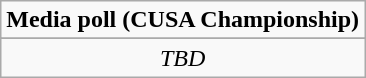<table class="wikitable">
<tr align="center">
<td align="center" Colspan="3"><strong>Media poll (CUSA Championship)</strong></td>
</tr>
<tr align="center">
</tr>
<tr align="center">
<td colspan=3><em>TBD</em></td>
</tr>
</table>
